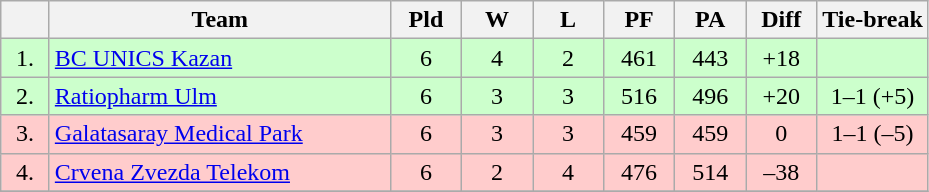<table class="wikitable" style="text-align:center">
<tr>
<th width=25></th>
<th width=220>Team</th>
<th width=40>Pld</th>
<th width=40>W</th>
<th width=40>L</th>
<th width=40>PF</th>
<th width=40>PA</th>
<th width=40>Diff</th>
<th>Tie-break</th>
</tr>
<tr style="background:#ccffcc;">
<td>1.</td>
<td align=left> <a href='#'>BC UNICS Kazan</a></td>
<td>6</td>
<td>4</td>
<td>2</td>
<td>461</td>
<td>443</td>
<td>+18</td>
<td></td>
</tr>
<tr style="background:#ccffcc;">
<td>2.</td>
<td align=left> <a href='#'>Ratiopharm Ulm</a></td>
<td>6</td>
<td>3</td>
<td>3</td>
<td>516</td>
<td>496</td>
<td>+20</td>
<td>1–1 (+5)</td>
</tr>
<tr style="background:#ffcccc;">
<td>3.</td>
<td align=left> <a href='#'>Galatasaray Medical Park</a></td>
<td>6</td>
<td>3</td>
<td>3</td>
<td>459</td>
<td>459</td>
<td>0</td>
<td>1–1 (–5)</td>
</tr>
<tr style="background:#ffcccc;">
<td>4.</td>
<td align=left> <a href='#'>Crvena Zvezda Telekom</a></td>
<td>6</td>
<td>2</td>
<td>4</td>
<td>476</td>
<td>514</td>
<td>–38</td>
<td></td>
</tr>
<tr>
</tr>
</table>
